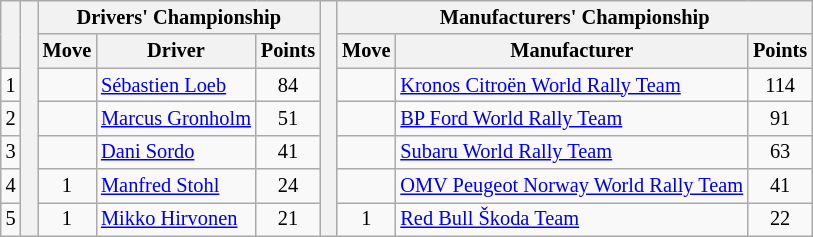<table class="wikitable" style="font-size:85%;">
<tr>
<th rowspan="2"></th>
<th rowspan="7" style="width:5px;"></th>
<th colspan="3">Drivers' Championship</th>
<th rowspan="7" style="width:5px;"></th>
<th colspan="3" nowrap>Manufacturers' Championship</th>
</tr>
<tr>
<th>Move</th>
<th>Driver</th>
<th>Points</th>
<th>Move</th>
<th>Manufacturer</th>
<th>Points</th>
</tr>
<tr>
<td align="center">1</td>
<td align="center"></td>
<td> <a href='#'>Sébastien Loeb</a></td>
<td align="center">84</td>
<td align="center"></td>
<td> <a href='#'>Kronos Citroën World Rally Team</a></td>
<td align="center">114</td>
</tr>
<tr>
<td align="center">2</td>
<td align="center"></td>
<td> <a href='#'>Marcus Gronholm</a></td>
<td align="center">51</td>
<td align="center"></td>
<td> <a href='#'>BP Ford World Rally Team</a></td>
<td align="center">91</td>
</tr>
<tr>
<td align="center">3</td>
<td align="center"></td>
<td> <a href='#'>Dani Sordo</a></td>
<td align="center">41</td>
<td align="center"></td>
<td> <a href='#'>Subaru World Rally Team</a></td>
<td align="center">63</td>
</tr>
<tr>
<td align="center">4</td>
<td align="center"> 1</td>
<td> <a href='#'>Manfred Stohl</a></td>
<td align="center">24</td>
<td align="center"></td>
<td> <a href='#'>OMV Peugeot Norway World Rally Team</a></td>
<td align="center">41</td>
</tr>
<tr>
<td align="center">5</td>
<td align="center"> 1</td>
<td> <a href='#'>Mikko Hirvonen</a></td>
<td align="center">21</td>
<td align="center"> 1</td>
<td> <a href='#'>Red Bull Škoda Team</a></td>
<td align="center">22</td>
</tr>
</table>
